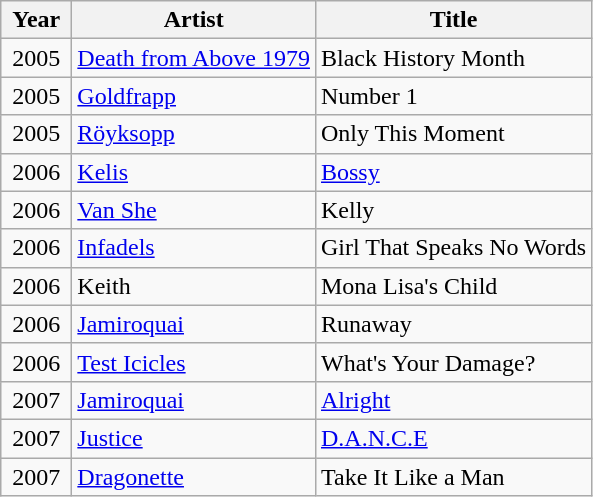<table class="wikitable">
<tr>
<th width="40">Year</th>
<th>Artist</th>
<th>Title</th>
</tr>
<tr>
<td align="center">2005</td>
<td><a href='#'>Death from Above 1979</a></td>
<td>Black History Month</td>
</tr>
<tr>
<td align="center">2005</td>
<td><a href='#'>Goldfrapp</a></td>
<td>Number 1</td>
</tr>
<tr>
<td align="center">2005</td>
<td><a href='#'>Röyksopp</a></td>
<td>Only This Moment</td>
</tr>
<tr>
<td align="center">2006</td>
<td><a href='#'>Kelis</a></td>
<td><a href='#'>Bossy</a></td>
</tr>
<tr>
<td align="center">2006</td>
<td><a href='#'>Van She</a></td>
<td>Kelly</td>
</tr>
<tr>
<td align="center">2006</td>
<td><a href='#'>Infadels</a></td>
<td>Girl That Speaks No Words</td>
</tr>
<tr>
<td align="center">2006</td>
<td>Keith</td>
<td>Mona Lisa's Child</td>
</tr>
<tr>
<td align="center">2006</td>
<td><a href='#'>Jamiroquai</a></td>
<td>Runaway</td>
</tr>
<tr>
<td align="center">2006</td>
<td><a href='#'>Test Icicles</a></td>
<td>What's Your Damage?</td>
</tr>
<tr>
<td align="center">2007</td>
<td><a href='#'>Jamiroquai</a></td>
<td><a href='#'>Alright</a></td>
</tr>
<tr>
<td align="center">2007</td>
<td><a href='#'>Justice</a></td>
<td><a href='#'>D.A.N.C.E</a></td>
</tr>
<tr>
<td align="center">2007</td>
<td><a href='#'>Dragonette</a></td>
<td>Take It Like a Man</td>
</tr>
</table>
